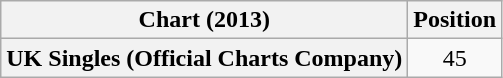<table class="wikitable plainrowheaders" style="text-align:center;">
<tr>
<th>Chart (2013)</th>
<th>Position</th>
</tr>
<tr>
<th scope="row">UK Singles (Official Charts Company)</th>
<td>45</td>
</tr>
</table>
